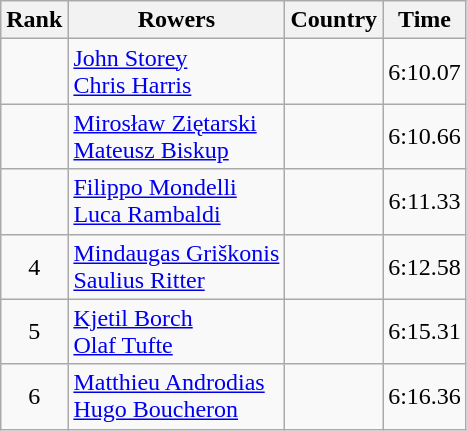<table class="wikitable" style="text-align:center">
<tr>
<th>Rank</th>
<th>Rowers</th>
<th>Country</th>
<th>Time</th>
</tr>
<tr>
<td></td>
<td align="left"><a href='#'>John Storey</a><br><a href='#'>Chris Harris</a></td>
<td align="left"></td>
<td>6:10.07</td>
</tr>
<tr>
<td></td>
<td align="left"><a href='#'>Mirosław Ziętarski</a><br><a href='#'>Mateusz Biskup</a></td>
<td align="left"></td>
<td>6:10.66</td>
</tr>
<tr>
<td></td>
<td align="left"><a href='#'>Filippo Mondelli</a><br><a href='#'>Luca Rambaldi</a></td>
<td align="left"></td>
<td>6:11.33</td>
</tr>
<tr>
<td>4</td>
<td align="left"><a href='#'>Mindaugas Griškonis</a><br><a href='#'>Saulius Ritter</a></td>
<td align="left"></td>
<td>6:12.58</td>
</tr>
<tr>
<td>5</td>
<td align="left"><a href='#'>Kjetil Borch</a><br><a href='#'>Olaf Tufte</a></td>
<td align="left"></td>
<td>6:15.31</td>
</tr>
<tr>
<td>6</td>
<td align="left"><a href='#'>Matthieu Androdias</a><br><a href='#'>Hugo Boucheron</a></td>
<td align="left"></td>
<td>6:16.36</td>
</tr>
</table>
